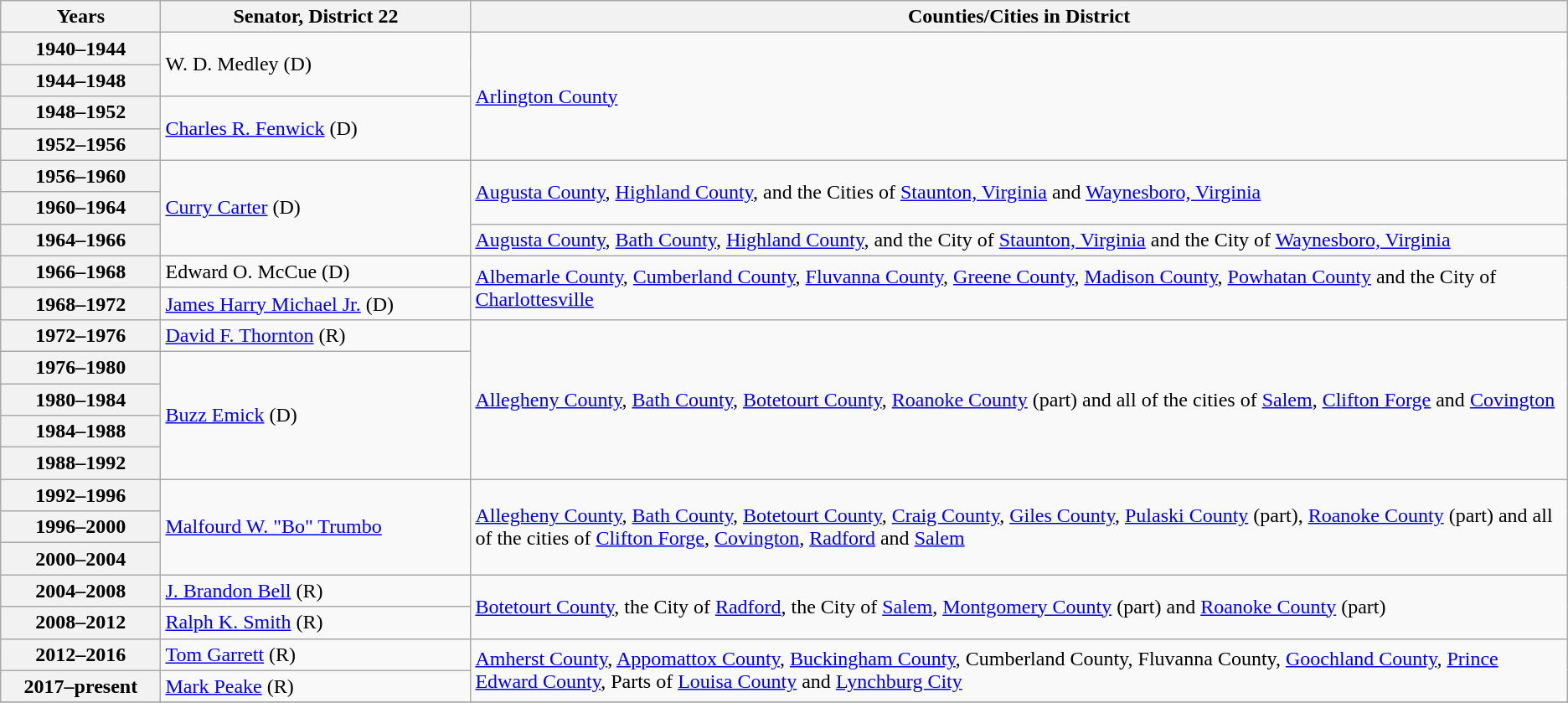<table class="wikitable">
<tr>
<th>Years</th>
<th>Senator, District 22</th>
<th width=70%>Counties/Cities in District</th>
</tr>
<tr>
<th>1940–1944</th>
<td rowspan = 2 >W. D. Medley (D)</td>
<td rowspan = 4><a href='#'>Arlington County</a></td>
</tr>
<tr>
<th>1944–1948</th>
</tr>
<tr>
<th>1948–1952</th>
<td rowspan = 2 ><a href='#'>Charles R. Fenwick</a> (D)</td>
</tr>
<tr>
<th>1952–1956</th>
</tr>
<tr>
<th>1956–1960</th>
<td rowspan = 3 ><a href='#'>Curry Carter</a> (D)</td>
<td rowspan = 2><a href='#'>Augusta County</a>, <a href='#'>Highland County</a>, and the Cities of <a href='#'>Staunton, Virginia</a> and <a href='#'>Waynesboro, Virginia</a></td>
</tr>
<tr>
<th>1960–1964</th>
</tr>
<tr>
<th>1964–1966</th>
<td rowspan = 1><a href='#'>Augusta County</a>, <a href='#'>Bath County</a>, <a href='#'>Highland County</a>, and the City of <a href='#'>Staunton, Virginia</a> and the City of <a href='#'>Waynesboro, Virginia</a></td>
</tr>
<tr>
<th>1966–1968</th>
<td rowspan = 1 >Edward O. McCue (D)</td>
<td rowspan = 2><a href='#'>Albemarle County</a>, <a href='#'>Cumberland County</a>, <a href='#'>Fluvanna County</a>, <a href='#'>Greene County</a>, <a href='#'>Madison County</a>, <a href='#'>Powhatan County</a> and the City of <a href='#'>Charlottesville</a></td>
</tr>
<tr>
<th>1968–1972</th>
<td rowspan = 1 ><a href='#'>James Harry Michael Jr.</a> (D)</td>
</tr>
<tr>
<th>1972–1976</th>
<td rowspan = 1 ><a href='#'>David F. Thornton</a> (R)</td>
<td rowspan = 5><a href='#'>Allegheny County</a>, <a href='#'>Bath County</a>, <a href='#'>Botetourt County</a>, <a href='#'>Roanoke County</a> (part) and all of the cities of <a href='#'>Salem</a>, <a href='#'>Clifton Forge</a> and <a href='#'>Covington</a></td>
</tr>
<tr>
<th>1976–1980</th>
<td rowspan = 4 ><a href='#'>Buzz Emick</a> (D)</td>
</tr>
<tr>
<th>1980–1984</th>
</tr>
<tr>
<th>1984–1988</th>
</tr>
<tr>
<th>1988–1992</th>
</tr>
<tr>
<th>1992–1996</th>
<td rowspan = 3 ><a href='#'>Malfourd W. "Bo" Trumbo</a></td>
<td rowspan = 3><a href='#'>Allegheny County</a>, <a href='#'>Bath County</a>, <a href='#'>Botetourt County</a>, <a href='#'>Craig County</a>, <a href='#'>Giles County</a>, <a href='#'>Pulaski County</a> (part), <a href='#'>Roanoke County</a> (part) and all of the cities of <a href='#'>Clifton Forge</a>, <a href='#'>Covington</a>, <a href='#'>Radford</a> and <a href='#'>Salem</a></td>
</tr>
<tr>
<th>1996–2000</th>
</tr>
<tr>
<th>2000–2004</th>
</tr>
<tr>
<th>2004–2008</th>
<td rowspan = 1 ><a href='#'>J. Brandon Bell</a> (R)</td>
<td rowspan = 2><a href='#'>Botetourt County</a>, the City of <a href='#'>Radford</a>, the City of <a href='#'>Salem</a>, <a href='#'>Montgomery County</a> (part) and <a href='#'>Roanoke County</a> (part)</td>
</tr>
<tr>
<th>2008–2012</th>
<td rowspan = 1 ><a href='#'>Ralph K. Smith</a> (R)</td>
</tr>
<tr>
<th>2012–2016</th>
<td rowspan = 1 ><a href='#'>Tom Garrett</a> (R)</td>
<td rowspan = 2><a href='#'>Amherst County</a>, <a href='#'>Appomattox County</a>, <a href='#'>Buckingham County</a>, Cumberland County, Fluvanna County, <a href='#'>Goochland County</a>, <a href='#'>Prince Edward County</a>, Parts of <a href='#'>Louisa County</a> and <a href='#'>Lynchburg City</a></td>
</tr>
<tr>
<th>2017–present</th>
<td rowspan = 1 ><a href='#'>Mark Peake</a> (R)</td>
</tr>
<tr>
</tr>
</table>
